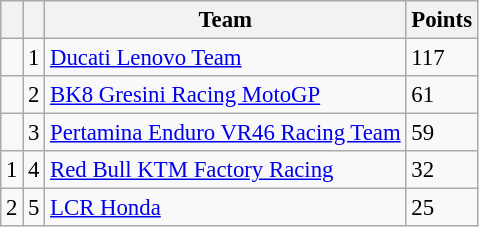<table class="wikitable" style="font-size: 95%;">
<tr>
<th></th>
<th></th>
<th>Team</th>
<th>Points</th>
</tr>
<tr>
<td></td>
<td align=center>1</td>
<td> <a href='#'>Ducati Lenovo Team</a></td>
<td align=left>117</td>
</tr>
<tr>
<td></td>
<td align=center>2</td>
<td> <a href='#'>BK8 Gresini Racing MotoGP</a></td>
<td align=left>61</td>
</tr>
<tr>
<td></td>
<td align=center>3</td>
<td> <a href='#'>Pertamina Enduro VR46 Racing Team</a></td>
<td align=left>59</td>
</tr>
<tr>
<td> 1</td>
<td align=center>4</td>
<td> <a href='#'>Red Bull KTM Factory Racing</a></td>
<td align=left>32</td>
</tr>
<tr>
<td> 2</td>
<td align=center>5</td>
<td> <a href='#'>LCR Honda</a></td>
<td align=left>25</td>
</tr>
</table>
